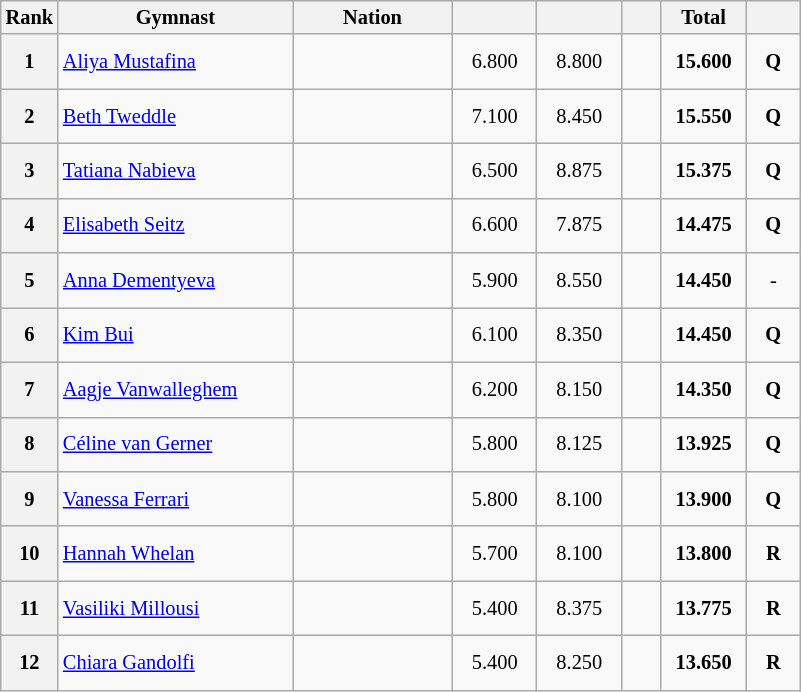<table class="wikitable sortable" style="text-align:center; font-size:85%">
<tr>
<th scope="col"  style="width:15px;">Rank</th>
<th scope="col"  style="width:150px;">Gymnast</th>
<th scope="col"  style="width:100px;">Nation</th>
<th scope="col"  style="width:50px;"></th>
<th scope="col"  style="width:50px;"></th>
<th scope="col"  style="width:20px;"></th>
<th scope="col"  style="width:50px;">Total</th>
<th scope="col"  style="width:30px;"></th>
</tr>
<tr>
<th scope=row style="text-align:center">1</th>
<td height="30" style="text-align:left;"><a href='#'>Aliya Mustafina</a></td>
<td style="text-align:left;"></td>
<td>6.800</td>
<td>8.800</td>
<td></td>
<td><strong>15.600</strong></td>
<td><strong>Q</strong></td>
</tr>
<tr>
<th scope=row style="text-align:center">2</th>
<td height="30" align=left><a href='#'>Beth Tweddle</a></td>
<td style="text-align:left;"></td>
<td>7.100</td>
<td>8.450</td>
<td></td>
<td><strong>15.550</strong></td>
<td><strong>Q</strong></td>
</tr>
<tr>
<th scope=row style="text-align:center">3</th>
<td height="30" style="text-align:left;"><a href='#'>Tatiana Nabieva</a></td>
<td style="text-align:left;"></td>
<td>6.500</td>
<td>8.875</td>
<td></td>
<td><strong>15.375</strong></td>
<td><strong>Q</strong></td>
</tr>
<tr>
<th scope=row style="text-align:center">4</th>
<td height="30" align=left><a href='#'>Elisabeth Seitz</a></td>
<td style="text-align:left;"></td>
<td>6.600</td>
<td>7.875</td>
<td></td>
<td><strong>14.475</strong></td>
<td><strong>Q</strong></td>
</tr>
<tr>
<th scope=row style="text-align:center">5</th>
<td height="30" align=left><a href='#'>Anna Dementyeva</a></td>
<td style="text-align:left;"></td>
<td>5.900</td>
<td>8.550</td>
<td></td>
<td><strong>14.450</strong></td>
<td>-</td>
</tr>
<tr>
<th scope=row style="text-align:center">6</th>
<td height="30" style="text-align:left;"><a href='#'>Kim Bui</a></td>
<td style="text-align:left;"></td>
<td>6.100</td>
<td>8.350</td>
<td></td>
<td><strong>14.450</strong></td>
<td><strong>Q</strong></td>
</tr>
<tr>
<th scope=row style="text-align:center">7</th>
<td height="30" align=left><a href='#'>Aagje Vanwalleghem</a></td>
<td style="text-align:left;"></td>
<td>6.200</td>
<td>8.150</td>
<td></td>
<td><strong>14.350</strong></td>
<td><strong>Q</strong></td>
</tr>
<tr>
<th scope=row style="text-align:center">8</th>
<td height="30" align=left><a href='#'>Céline van Gerner</a></td>
<td style="text-align:left;"></td>
<td>5.800</td>
<td>8.125</td>
<td></td>
<td><strong>13.925</strong></td>
<td><strong>Q</strong></td>
</tr>
<tr>
<th scope=row style="text-align:center">9</th>
<td height="30" align=left><a href='#'>Vanessa Ferrari</a></td>
<td style="text-align:left;"></td>
<td>5.800</td>
<td>8.100</td>
<td></td>
<td><strong>13.900</strong></td>
<td><strong>Q</strong></td>
</tr>
<tr>
<th scope=row style="text-align:center">10</th>
<td height="30" align=left><a href='#'>Hannah Whelan</a></td>
<td style="text-align:left;"></td>
<td>5.700</td>
<td>8.100</td>
<td></td>
<td><strong>13.800</strong></td>
<td><strong>R</strong></td>
</tr>
<tr>
<th scope=row style="text-align:center">11</th>
<td height="30" align=left><a href='#'>Vasiliki Millousi</a></td>
<td style="text-align:left;"></td>
<td>5.400</td>
<td>8.375</td>
<td></td>
<td><strong>13.775</strong></td>
<td><strong>R</strong></td>
</tr>
<tr>
<th scope=row style="text-align:center">12</th>
<td height="30" align=left><a href='#'>Chiara Gandolfi</a></td>
<td style="text-align:left;"></td>
<td>5.400</td>
<td>8.250</td>
<td></td>
<td><strong>13.650</strong></td>
<td><strong>R</strong></td>
</tr>
</table>
